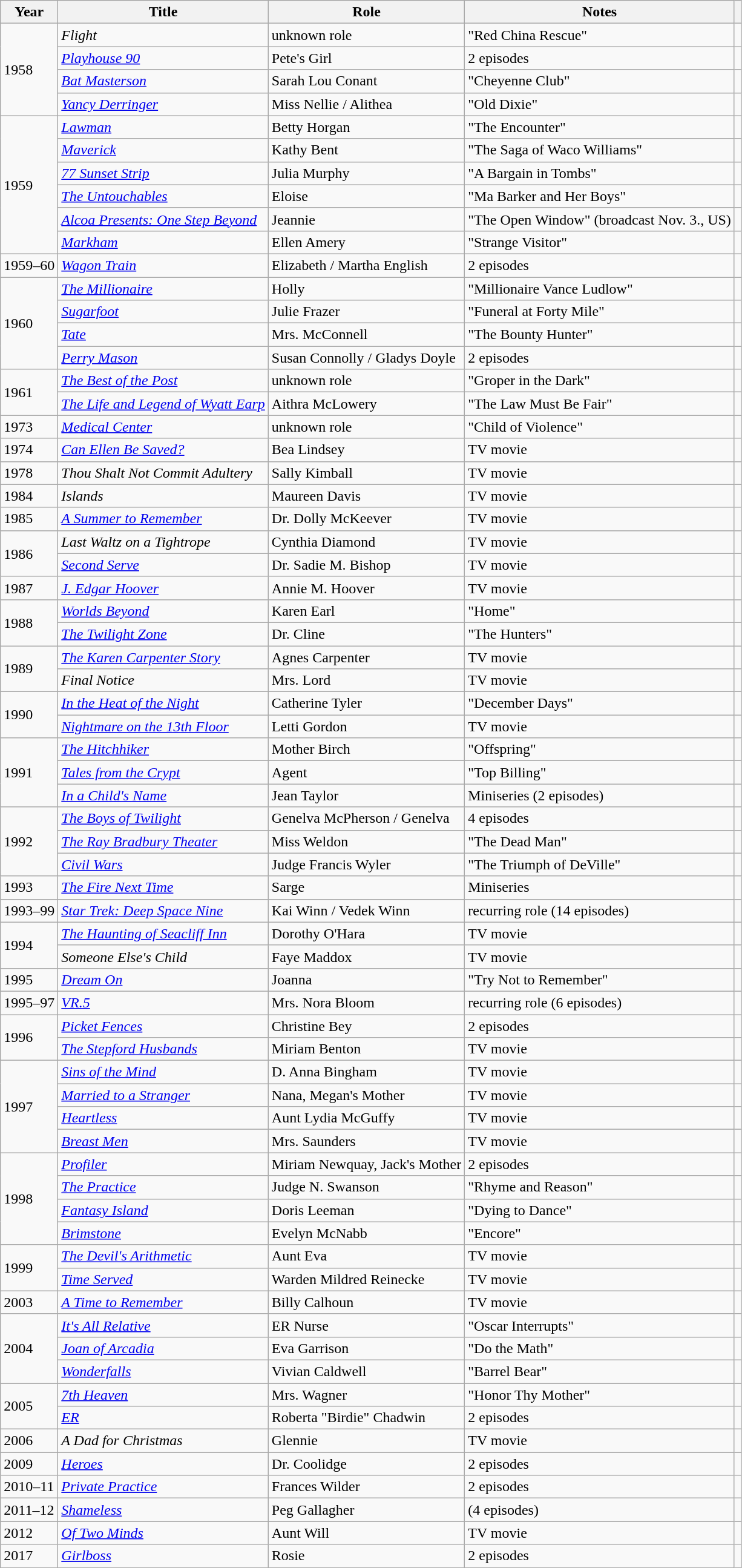<table class="wikitable">
<tr>
<th>Year</th>
<th>Title</th>
<th>Role</th>
<th>Notes</th>
<th></th>
</tr>
<tr>
<td rowspan=4>1958</td>
<td><em>Flight</em></td>
<td>unknown role</td>
<td>"Red China Rescue"</td>
<td></td>
</tr>
<tr>
<td><em><a href='#'>Playhouse 90</a></em></td>
<td>Pete's Girl</td>
<td>2 episodes</td>
<td></td>
</tr>
<tr>
<td><em><a href='#'>Bat Masterson</a></em></td>
<td>Sarah Lou Conant</td>
<td>"Cheyenne Club"</td>
<td></td>
</tr>
<tr>
<td><em><a href='#'>Yancy Derringer</a></em></td>
<td>Miss Nellie / Alithea</td>
<td>"Old Dixie"</td>
<td></td>
</tr>
<tr>
<td rowspan=6>1959</td>
<td><em><a href='#'>Lawman</a></em></td>
<td>Betty Horgan</td>
<td>"The Encounter"</td>
<td></td>
</tr>
<tr>
<td><em><a href='#'>Maverick</a></em></td>
<td>Kathy Bent</td>
<td>"The Saga of Waco Williams"</td>
<td></td>
</tr>
<tr>
<td><em><a href='#'>77 Sunset Strip</a></em></td>
<td>Julia Murphy</td>
<td>"A Bargain in Tombs"</td>
<td></td>
</tr>
<tr>
<td><em><a href='#'>The Untouchables</a></em></td>
<td>Eloise</td>
<td>"Ma Barker and Her Boys"</td>
<td></td>
</tr>
<tr>
<td><em><a href='#'>Alcoa Presents: One Step Beyond</a></em></td>
<td>Jeannie</td>
<td>"The Open Window" (broadcast Nov. 3., US)</td>
<td></td>
</tr>
<tr>
<td><em><a href='#'>Markham</a></em></td>
<td>Ellen Amery</td>
<td>"Strange Visitor"</td>
<td></td>
</tr>
<tr>
<td>1959–60</td>
<td><em><a href='#'>Wagon Train</a></em></td>
<td>Elizabeth / Martha English</td>
<td>2 episodes</td>
<td></td>
</tr>
<tr>
<td rowspan=4>1960</td>
<td><em><a href='#'>The Millionaire</a></em></td>
<td>Holly</td>
<td>"Millionaire Vance Ludlow"</td>
<td></td>
</tr>
<tr>
<td><em><a href='#'>Sugarfoot</a></em></td>
<td>Julie Frazer</td>
<td>"Funeral at Forty Mile"</td>
<td></td>
</tr>
<tr>
<td><em><a href='#'>Tate</a></em></td>
<td>Mrs. McConnell</td>
<td>"The Bounty Hunter"</td>
<td></td>
</tr>
<tr>
<td><em><a href='#'>Perry Mason</a></em></td>
<td>Susan Connolly / Gladys Doyle</td>
<td>2 episodes</td>
<td></td>
</tr>
<tr>
<td rowspan=2>1961</td>
<td><em><a href='#'>The Best of the Post</a></em></td>
<td>unknown role</td>
<td>"Groper in the Dark"</td>
<td></td>
</tr>
<tr>
<td><em><a href='#'>The Life and Legend of Wyatt Earp</a></em></td>
<td>Aithra McLowery</td>
<td>"The Law Must Be Fair"</td>
<td></td>
</tr>
<tr>
<td>1973</td>
<td><em><a href='#'>Medical Center</a></em></td>
<td>unknown role</td>
<td>"Child of Violence"</td>
<td></td>
</tr>
<tr>
<td>1974</td>
<td><em><a href='#'>Can Ellen Be Saved?</a></em></td>
<td>Bea Lindsey</td>
<td>TV movie</td>
<td><br></td>
</tr>
<tr>
<td rowspan=1>1978</td>
<td><em>Thou Shalt Not Commit Adultery</em></td>
<td>Sally Kimball</td>
<td>TV movie</td>
<td><br>
</td>
</tr>
<tr>
<td>1984</td>
<td><em>Islands</em></td>
<td>Maureen Davis</td>
<td>TV movie</td>
<td></td>
</tr>
<tr>
<td>1985</td>
<td><em><a href='#'>A Summer to Remember</a></em></td>
<td>Dr. Dolly McKeever</td>
<td>TV movie</td>
<td></td>
</tr>
<tr>
<td rowspan=2>1986</td>
<td><em>Last Waltz on a Tightrope</em></td>
<td>Cynthia Diamond</td>
<td>TV movie</td>
<td></td>
</tr>
<tr>
<td><em><a href='#'>Second Serve</a></em></td>
<td>Dr. Sadie M. Bishop</td>
<td>TV movie</td>
<td></td>
</tr>
<tr>
<td>1987</td>
<td><em><a href='#'>J. Edgar Hoover</a></em></td>
<td>Annie M. Hoover</td>
<td>TV movie</td>
<td></td>
</tr>
<tr>
<td rowspan=2>1988</td>
<td><em><a href='#'>Worlds Beyond</a></em></td>
<td>Karen Earl</td>
<td>"Home"</td>
<td></td>
</tr>
<tr>
<td><em><a href='#'>The Twilight Zone</a></em></td>
<td>Dr. Cline</td>
<td>"The Hunters"</td>
<td></td>
</tr>
<tr>
<td rowspan=2>1989</td>
<td><em><a href='#'>The Karen Carpenter Story</a></em></td>
<td>Agnes Carpenter</td>
<td>TV movie</td>
<td></td>
</tr>
<tr>
<td><em>Final Notice</em></td>
<td>Mrs. Lord</td>
<td>TV movie</td>
<td></td>
</tr>
<tr>
<td rowspan=2>1990</td>
<td><em><a href='#'>In the Heat of the Night</a></em></td>
<td>Catherine Tyler</td>
<td>"December Days"</td>
<td></td>
</tr>
<tr>
<td><em><a href='#'>Nightmare on the 13th Floor</a></em></td>
<td>Letti Gordon</td>
<td>TV movie</td>
<td></td>
</tr>
<tr>
<td rowspan=3>1991</td>
<td><em><a href='#'>The Hitchhiker</a></em></td>
<td>Mother Birch</td>
<td>"Offspring"</td>
<td></td>
</tr>
<tr>
<td><em><a href='#'>Tales from the Crypt</a></em></td>
<td>Agent</td>
<td>"Top Billing"</td>
<td></td>
</tr>
<tr>
<td><em><a href='#'>In a Child's Name</a></em></td>
<td>Jean Taylor</td>
<td>Miniseries (2 episodes)</td>
<td></td>
</tr>
<tr>
<td rowspan=3>1992</td>
<td><em><a href='#'>The Boys of Twilight</a></em></td>
<td>Genelva McPherson / Genelva</td>
<td>4 episodes</td>
<td></td>
</tr>
<tr>
<td><em><a href='#'>The Ray Bradbury Theater</a></em></td>
<td>Miss Weldon</td>
<td>"The Dead Man"</td>
<td></td>
</tr>
<tr>
<td><em><a href='#'>Civil Wars</a></em></td>
<td>Judge Francis Wyler</td>
<td>"The Triumph of DeVille"</td>
<td></td>
</tr>
<tr>
<td>1993</td>
<td><em><a href='#'>The Fire Next Time</a></em></td>
<td>Sarge</td>
<td>Miniseries</td>
<td></td>
</tr>
<tr>
<td>1993–99</td>
<td><em><a href='#'>Star Trek: Deep Space Nine</a></em></td>
<td>Kai Winn / Vedek Winn</td>
<td>recurring role (14 episodes)</td>
<td></td>
</tr>
<tr>
<td rowspan=2>1994</td>
<td><em><a href='#'>The Haunting of Seacliff Inn</a></em></td>
<td>Dorothy O'Hara</td>
<td>TV movie</td>
<td></td>
</tr>
<tr>
<td><em>Someone Else's Child</em></td>
<td>Faye Maddox</td>
<td>TV movie</td>
<td></td>
</tr>
<tr>
<td>1995</td>
<td><em><a href='#'>Dream On</a></em></td>
<td>Joanna</td>
<td>"Try Not to Remember"</td>
<td></td>
</tr>
<tr>
<td>1995–97</td>
<td><em><a href='#'>VR.5</a></em></td>
<td>Mrs. Nora Bloom</td>
<td>recurring role (6 episodes)</td>
<td></td>
</tr>
<tr>
<td rowspan=2>1996</td>
<td><em><a href='#'>Picket Fences</a></em></td>
<td>Christine Bey</td>
<td>2 episodes</td>
<td></td>
</tr>
<tr>
<td><em><a href='#'>The Stepford Husbands</a></em></td>
<td>Miriam Benton</td>
<td>TV movie</td>
<td></td>
</tr>
<tr>
<td rowspan=4>1997</td>
<td><em><a href='#'>Sins of the Mind</a></em></td>
<td>D. Anna Bingham</td>
<td>TV movie</td>
<td></td>
</tr>
<tr>
<td><em><a href='#'>Married to a Stranger</a></em></td>
<td>Nana, Megan's Mother</td>
<td>TV movie</td>
<td></td>
</tr>
<tr>
<td><em><a href='#'>Heartless</a></em></td>
<td>Aunt Lydia McGuffy</td>
<td>TV movie</td>
<td></td>
</tr>
<tr>
<td><em><a href='#'>Breast Men</a></em></td>
<td>Mrs. Saunders</td>
<td>TV movie</td>
<td></td>
</tr>
<tr>
<td rowspan=4>1998</td>
<td><em><a href='#'>Profiler</a></em></td>
<td>Miriam Newquay, Jack's Mother</td>
<td>2 episodes</td>
<td></td>
</tr>
<tr>
<td><em><a href='#'>The Practice</a></em></td>
<td>Judge N. Swanson</td>
<td>"Rhyme and Reason"</td>
<td></td>
</tr>
<tr>
<td><em><a href='#'>Fantasy Island</a></em></td>
<td>Doris Leeman</td>
<td>"Dying to Dance"</td>
<td></td>
</tr>
<tr>
<td><em><a href='#'>Brimstone</a></em></td>
<td>Evelyn McNabb</td>
<td>"Encore"</td>
<td></td>
</tr>
<tr>
<td rowspan=2>1999</td>
<td><em><a href='#'>The Devil's Arithmetic</a></em></td>
<td>Aunt Eva</td>
<td>TV movie</td>
<td></td>
</tr>
<tr>
<td><em><a href='#'>Time Served</a></em></td>
<td>Warden Mildred Reinecke</td>
<td>TV movie</td>
<td><br></td>
</tr>
<tr>
<td>2003</td>
<td><em><a href='#'>A Time to Remember</a></em></td>
<td>Billy Calhoun</td>
<td>TV movie</td>
<td></td>
</tr>
<tr>
<td rowspan=3>2004</td>
<td><em><a href='#'>It's All Relative</a></em></td>
<td>ER Nurse</td>
<td>"Oscar Interrupts"</td>
<td></td>
</tr>
<tr>
<td><em><a href='#'>Joan of Arcadia</a></em></td>
<td>Eva Garrison</td>
<td>"Do the Math"</td>
<td></td>
</tr>
<tr>
<td><em><a href='#'>Wonderfalls</a></em></td>
<td>Vivian Caldwell</td>
<td>"Barrel Bear"</td>
<td><br></td>
</tr>
<tr>
<td rowspan=2>2005</td>
<td><em><a href='#'>7th Heaven</a></em></td>
<td>Mrs. Wagner</td>
<td>"Honor Thy Mother"</td>
<td></td>
</tr>
<tr>
<td><em><a href='#'>ER</a></em></td>
<td>Roberta "Birdie" Chadwin</td>
<td>2 episodes</td>
<td></td>
</tr>
<tr>
<td>2006</td>
<td><em>A Dad for Christmas</em></td>
<td>Glennie</td>
<td>TV movie</td>
<td></td>
</tr>
<tr>
<td>2009</td>
<td><em><a href='#'>Heroes</a></em></td>
<td>Dr. Coolidge</td>
<td>2 episodes</td>
<td></td>
</tr>
<tr>
<td>2010–11</td>
<td><em><a href='#'>Private Practice</a></em></td>
<td>Frances Wilder</td>
<td>2 episodes</td>
<td></td>
</tr>
<tr>
<td>2011–12</td>
<td><a href='#'><em>Shameless</em></a></td>
<td>Peg Gallagher</td>
<td>(4 episodes)</td>
<td></td>
</tr>
<tr>
<td rowspan=1>2012</td>
<td><em><a href='#'>Of Two Minds</a></em></td>
<td>Aunt Will</td>
<td>TV movie</td>
<td><br></td>
</tr>
<tr>
<td>2017</td>
<td><em><a href='#'>Girlboss</a></em></td>
<td>Rosie</td>
<td>2 episodes</td>
<td></td>
</tr>
</table>
